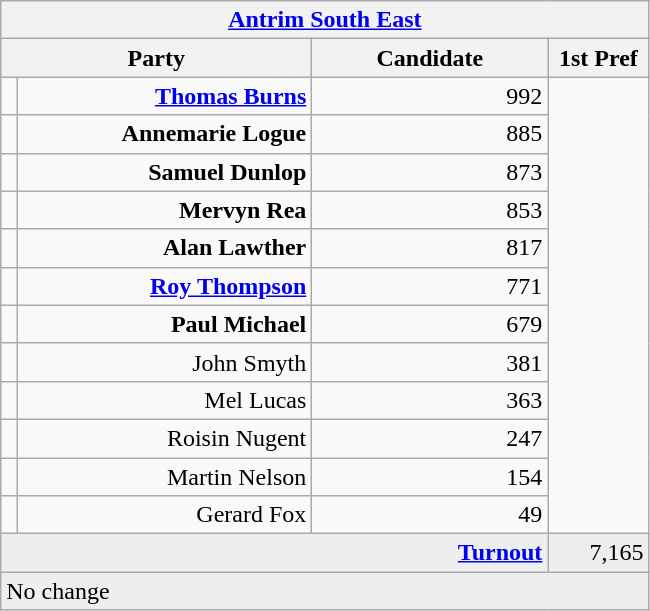<table class="wikitable">
<tr>
<th colspan="4" align="center"><a href='#'>Antrim South East</a></th>
</tr>
<tr>
<th colspan="2" align="center" width=200>Party</th>
<th width=150>Candidate</th>
<th width=60>1st Pref</th>
</tr>
<tr>
<td></td>
<td align="right"><strong><a href='#'>Thomas Burns</a></strong></td>
<td align="right">992</td>
</tr>
<tr>
<td></td>
<td align="right"><strong>Annemarie Logue</strong></td>
<td align="right">885</td>
</tr>
<tr>
<td></td>
<td align="right"><strong>Samuel Dunlop</strong></td>
<td align="right">873</td>
</tr>
<tr>
<td></td>
<td align="right"><strong>Mervyn Rea</strong></td>
<td align="right">853</td>
</tr>
<tr>
<td></td>
<td align="right"><strong>Alan Lawther</strong></td>
<td align="right">817</td>
</tr>
<tr>
<td></td>
<td align="right"><strong><a href='#'>Roy Thompson</a></strong></td>
<td align="right">771</td>
</tr>
<tr>
<td></td>
<td align="right"><strong>Paul Michael</strong></td>
<td align="right">679</td>
</tr>
<tr>
<td></td>
<td align="right">John Smyth</td>
<td align="right">381</td>
</tr>
<tr>
<td></td>
<td align="right">Mel Lucas</td>
<td align="right">363</td>
</tr>
<tr>
<td></td>
<td align="right">Roisin Nugent</td>
<td align="right">247</td>
</tr>
<tr>
<td></td>
<td align="right">Martin Nelson</td>
<td align="right">154</td>
</tr>
<tr>
<td></td>
<td align="right">Gerard Fox</td>
<td align="right">49</td>
</tr>
<tr bgcolor="EEEEEE">
<td colspan=3 align="right"><strong><a href='#'>Turnout</a></strong></td>
<td align="right">7,165</td>
</tr>
<tr>
<td colspan=4 bgcolor="EEEEEE">No change</td>
</tr>
</table>
